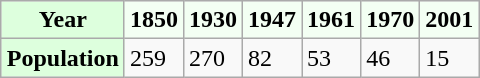<table class="wikitable" style="margin: 1em auto 1em auto">
<tr>
<th style="background:#ddffdd">Year</th>
<th style="background:#f3fff3"><strong>1850</strong></th>
<th style="background:#f3fff3"><strong>1930</strong></th>
<th style="background:#f3fff3"><strong>1947</strong></th>
<th style="background:#f3fff3"><strong>1961</strong></th>
<th style="background:#f3fff3"><strong>1970</strong></th>
<th style="background:#f3fff3"><strong>2001</strong></th>
</tr>
<tr>
<th style="background:#ddffdd">Population</th>
<td>259</td>
<td>270</td>
<td>82</td>
<td>53</td>
<td>46</td>
<td>15</td>
</tr>
</table>
